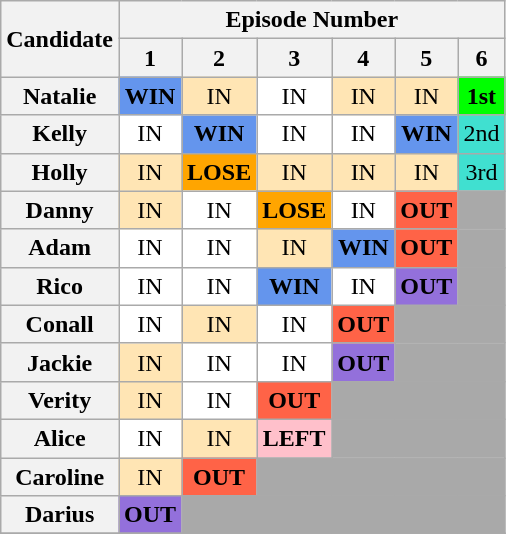<table class="wikitable" style="text-align:center">
<tr>
<th scope="col" rowspan="2">Candidate</th>
<th scope="colgroup" colspan="6">Episode Number</th>
</tr>
<tr>
<th scope="col">1</th>
<th scope="col">2</th>
<th scope="col">3</th>
<th scope="col">4</th>
<th scope="col">5</th>
<th scope="col">6</th>
</tr>
<tr>
<th scope="row">Natalie</th>
<td style="background:cornflowerblue;"><strong>WIN</strong></td>
<td style="background:#FFE5B4;">IN</td>
<td style="background:white;">IN</td>
<td style="background:#FFE5B4;">IN</td>
<td style="background:#FFE5B4;">IN</td>
<td style="background:lime;"><strong>1st</strong></td>
</tr>
<tr>
<th scope="row">Kelly</th>
<td style="background:white;">IN</td>
<td style="background:cornflowerblue;"><strong>WIN</strong></td>
<td style="background:white;">IN</td>
<td style="background:white;">IN</td>
<td style="background:cornflowerblue;"><strong>WIN</strong></td>
<td style="background:turquoise;">2nd</td>
</tr>
<tr>
<th scope="row">Holly</th>
<td style="background:#FFE5B4;">IN</td>
<td style="background:orange;"><strong>LOSE</strong></td>
<td style="background:#FFE5B4;">IN</td>
<td style="background:#FFE5B4;">IN</td>
<td style="background:#FFE5B4;">IN</td>
<td style="background:turquoise;">3rd</td>
</tr>
<tr>
<th scope="row">Danny</th>
<td style="background:#FFE5B4;">IN</td>
<td style="background:white;">IN</td>
<td style="background:orange;"><strong>LOSE</strong></td>
<td style="background:white;">IN</td>
<td style="background:tomato;"><strong>OUT</strong></td>
<td colspan="1" style="background:darkgrey;"></td>
</tr>
<tr>
<th scope="row">Adam</th>
<td style="background:white;">IN</td>
<td style="background:white;">IN</td>
<td style="background:#FFE5B4;">IN</td>
<td style="background:cornflowerblue;"><strong>WIN</strong></td>
<td style="background:tomato;"><strong>OUT</strong></td>
<td colspan="1" style="background:darkgrey;"></td>
</tr>
<tr>
<th scope="row">Rico</th>
<td style="background:white;">IN</td>
<td style="background:white;">IN</td>
<td style="background:cornflowerblue;"><strong>WIN</strong></td>
<td style="background:white;">IN</td>
<td style="background:#9370DB;"><strong>OUT</strong></td>
<td colspan="1" style="background:darkgrey;"></td>
</tr>
<tr>
<th scope="row">Conall</th>
<td style="background:white;">IN</td>
<td style="background:#FFE5B4;">IN</td>
<td style="background:white;">IN</td>
<td style="background:tomato;"><strong>OUT</strong></td>
<td colspan="2" style="background:darkgrey;"></td>
</tr>
<tr>
<th scope="row">Jackie</th>
<td style="background:#FFE5B4;">IN</td>
<td style="background:white;">IN</td>
<td style="background:white;">IN</td>
<td style="background:#9370DB;"><strong>OUT</strong></td>
<td colspan="2" style="background:darkgrey;"></td>
</tr>
<tr>
<th scope="row">Verity</th>
<td style="background:#FFE5B4;">IN</td>
<td style="background:white;">IN</td>
<td style="background:tomato;"><strong>OUT</strong></td>
<td colspan="3" style="background:darkgrey;"></td>
</tr>
<tr>
<th scope="row">Alice</th>
<td style="background:white;">IN</td>
<td style="background:#FFE5B4;">IN</td>
<td style="background:pink;"><strong>LEFT</strong></td>
<td colspan="3" style="background:darkgrey;"></td>
</tr>
<tr>
<th scope="row">Caroline</th>
<td style="background:#FFE5B4;">IN</td>
<td style="background:tomato;"><strong>OUT</strong></td>
<td colspan="4" style="background:darkgrey;"></td>
</tr>
<tr>
<th scope="row">Darius</th>
<td style="background:#9370DB;"><strong>OUT</strong></td>
<td colspan="5" style="background:darkgrey;"></td>
</tr>
<tr>
</tr>
</table>
